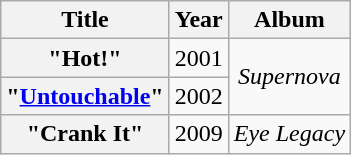<table class="wikitable plainrowheaders" style="text-align:center">
<tr>
<th>Title</th>
<th>Year</th>
<th>Album</th>
</tr>
<tr>
<th scope="row">"Hot!"</th>
<td>2001</td>
<td rowspan="2"><em>Supernova</em></td>
</tr>
<tr>
<th scope="row">"<a href='#'>Untouchable</a>" </th>
<td>2002</td>
</tr>
<tr>
<th scope="row">"Crank It" </th>
<td>2009</td>
<td><em>Eye Legacy</em></td>
</tr>
</table>
